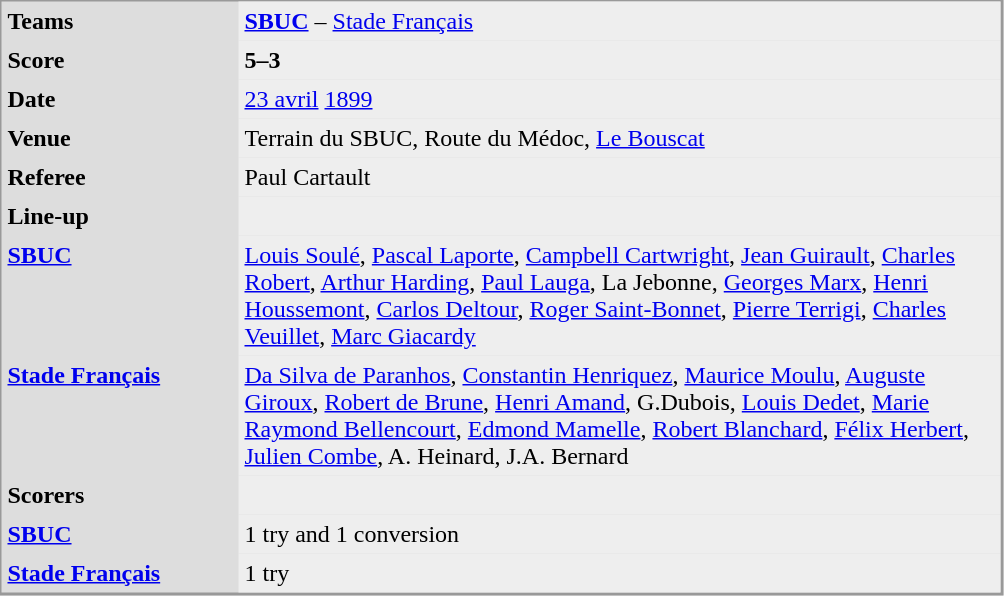<table align="left" cellpadding="4" cellspacing="0"  style="margin: 0 0 0 0; border: 1px solid #999; border-right-width: 2px; border-bottom-width: 2px; background-color: #DDDDDD">
<tr>
<td width="150" valign="top"><strong>Teams</strong></td>
<td width="500" bgcolor=#EEEEEE><strong><a href='#'>SBUC</a> </strong> – <a href='#'>Stade Français</a></td>
</tr>
<tr>
<td valign="top"><strong>Score</strong></td>
<td bgcolor=#EEEEEE><strong>5–3</strong></td>
</tr>
<tr>
<td valign="top"><strong>Date</strong></td>
<td bgcolor=#EEEEEE><a href='#'>23 avril</a> <a href='#'>1899</a></td>
</tr>
<tr>
<td valign="top"><strong>Venue</strong></td>
<td bgcolor=#EEEEEE>Terrain du SBUC, Route du Médoc, <a href='#'>Le Bouscat</a>  </td>
</tr>
<tr>
<td valign="top"><strong>Referee</strong></td>
<td bgcolor=#EEEEEE>Paul Cartault</td>
</tr>
<tr>
<td valign="top"><strong>Line-up</strong></td>
<td bgcolor=#EEEEEE></td>
</tr>
<tr>
<td valign="top"><strong><a href='#'>SBUC</a>  </strong></td>
<td bgcolor=#EEEEEE><a href='#'>Louis Soulé</a>, <a href='#'>Pascal Laporte</a>, <a href='#'>Campbell Cartwright</a>, <a href='#'>Jean Guirault</a>, <a href='#'>Charles Robert</a>, <a href='#'>Arthur Harding</a>, <a href='#'>Paul Lauga</a>, La Jebonne, <a href='#'>Georges Marx</a>, <a href='#'>Henri Houssemont</a>, <a href='#'>Carlos Deltour</a>, <a href='#'>Roger Saint-Bonnet</a>, <a href='#'>Pierre Terrigi</a>, <a href='#'>Charles Veuillet</a>, <a href='#'>Marc Giacardy</a></td>
</tr>
<tr>
<td valign="top"><strong><a href='#'>Stade Français</a> </strong></td>
<td bgcolor=#EEEEEE><a href='#'>Da Silva de Paranhos</a>, <a href='#'>Constantin Henriquez</a>, <a href='#'>Maurice Moulu</a>, <a href='#'>Auguste Giroux</a>, <a href='#'>Robert de Brune</a>, <a href='#'>Henri Amand</a>, G.Dubois, <a href='#'>Louis Dedet</a>, <a href='#'>Marie Raymond Bellencourt</a>, <a href='#'>Edmond Mamelle</a>, <a href='#'>Robert Blanchard</a>, <a href='#'>Félix Herbert</a>, <a href='#'>Julien Combe</a>, A. Heinard, J.A. Bernard</td>
</tr>
<tr>
<td valign="top"><strong>Scorers</strong></td>
<td bgcolor=#EEEEEE></td>
</tr>
<tr>
<td valign="top"><strong><a href='#'>SBUC</a>   </strong></td>
<td bgcolor=#EEEEEE>1 try and 1 conversion</td>
</tr>
<tr>
<td valign="top"><strong><a href='#'>Stade Français</a> </strong></td>
<td bgcolor=#EEEEEE>1 try</td>
</tr>
</table>
